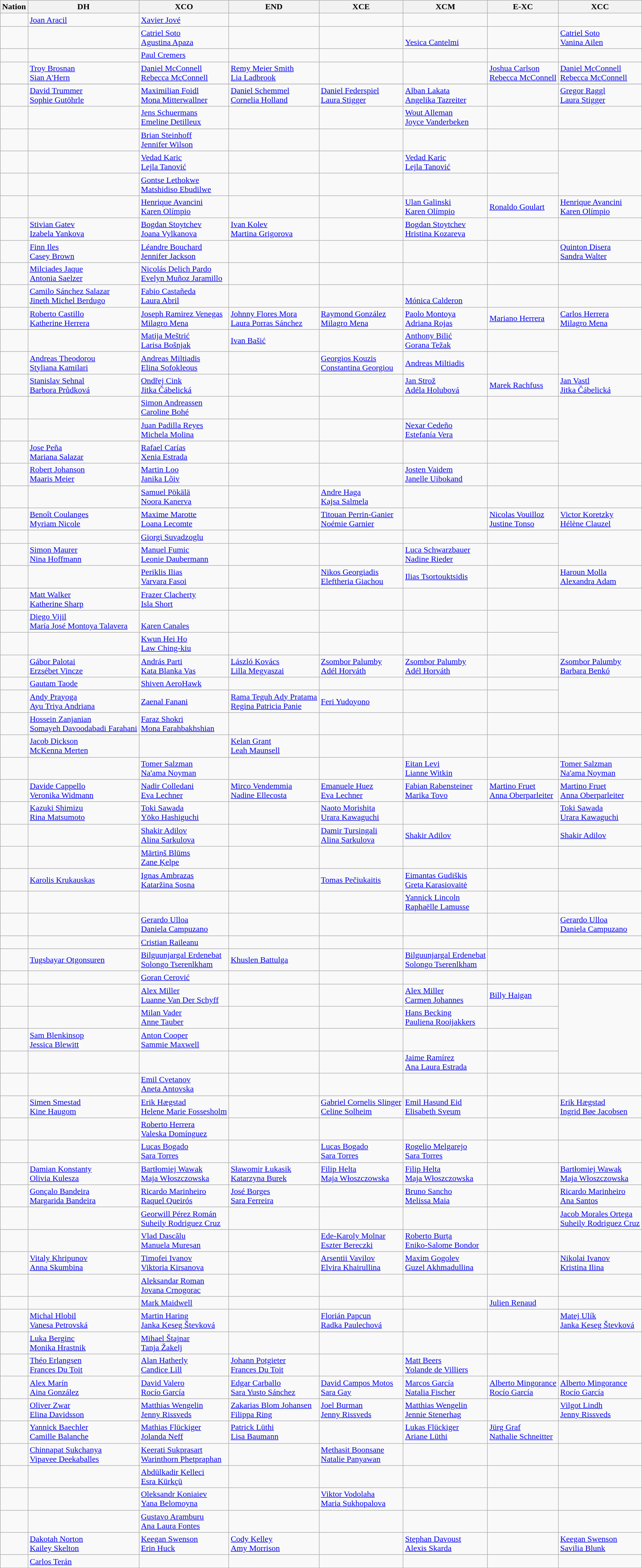<table class="wikitable">
<tr>
<th>Nation</th>
<th>DH</th>
<th>XCO</th>
<th>END</th>
<th>XCE</th>
<th>XCM</th>
<th>E-XC</th>
<th>XCC</th>
</tr>
<tr>
<td></td>
<td><a href='#'>Joan Aracil</a></td>
<td><a href='#'>Xavier Jové</a></td>
<td></td>
<td></td>
<td></td>
<td></td>
<td></td>
</tr>
<tr>
<td></td>
<td></td>
<td><a href='#'>Catriel Soto</a><br><a href='#'>Agustina Apaza</a></td>
<td></td>
<td></td>
<td><br><a href='#'>Yesica Cantelmi</a></td>
<td></td>
<td><a href='#'>Catriel Soto</a><br><a href='#'>Vanina Ailen</a></td>
</tr>
<tr>
<td></td>
<td></td>
<td><a href='#'>Paul Cremers</a></td>
<td></td>
<td></td>
<td></td>
<td></td>
<td></td>
</tr>
<tr>
<td></td>
<td><a href='#'>Troy Brosnan</a><br><a href='#'>Sian A'Hern</a></td>
<td><a href='#'>Daniel McConnell</a><br><a href='#'>Rebecca McConnell</a></td>
<td><a href='#'>Remy Meier Smith</a><br><a href='#'>Lia Ladbrook</a></td>
<td></td>
<td></td>
<td><a href='#'>Joshua Carlson</a><br><a href='#'>Rebecca McConnell</a></td>
<td><a href='#'>Daniel McConnell</a><br><a href='#'>Rebecca McConnell</a></td>
</tr>
<tr>
</tr>
<tr>
<td></td>
<td><a href='#'>David Trummer</a><br><a href='#'>Sophie Gutöhrle</a></td>
<td><a href='#'>Maximilian Foidl</a><br><a href='#'>Mona Mitterwallner</a></td>
<td><a href='#'>Daniel Schemmel</a><br><a href='#'>Cornelia Holland</a></td>
<td><a href='#'>Daniel Federspiel</a><br><a href='#'>Laura Stigger</a></td>
<td><a href='#'>Alban Lakata</a><br><a href='#'>Angelika Tazreiter</a></td>
<td></td>
<td><a href='#'>Gregor Raggl</a><br><a href='#'>Laura Stigger</a></td>
</tr>
<tr>
<td></td>
<td></td>
<td><a href='#'>Jens Schuermans</a><br><a href='#'>Emeline Detilleux</a></td>
<td></td>
<td></td>
<td><a href='#'>Wout Alleman</a><br><a href='#'>Joyce Vanderbeken</a></td>
<td></td>
<td></td>
</tr>
<tr>
<td></td>
<td></td>
<td><a href='#'>Brian Steinhoff</a><br><a href='#'>Jennifer Wilson</a></td>
<td></td>
<td></td>
<td></td>
<td></td>
<td></td>
</tr>
<tr>
<td></td>
<td></td>
<td><a href='#'>Vedad Karic</a><br><a href='#'>Lejla Tanović</a></td>
<td></td>
<td></td>
<td><a href='#'>Vedad Karic</a><br><a href='#'>Lejla Tanović</a></td>
<td></td>
</tr>
<tr>
<td></td>
<td></td>
<td><a href='#'>Gontse Lethokwe</a><br><a href='#'>Matshidiso Ebudilwe</a></td>
<td></td>
<td></td>
<td></td>
<td></td>
</tr>
<tr>
<td></td>
<td></td>
<td><a href='#'>Henrique Avancini</a><br><a href='#'>Karen Olímpio</a></td>
<td></td>
<td></td>
<td><a href='#'>Ulan Galinski</a><br><a href='#'>Karen Olímpio</a></td>
<td><a href='#'>Ronaldo Goulart</a></td>
<td><a href='#'>Henrique Avancini</a><br><a href='#'>Karen Olímpio</a></td>
</tr>
<tr>
<td></td>
<td><a href='#'>Stivian Gatev</a><br><a href='#'>Izabela Yankova</a></td>
<td><a href='#'>Bogdan Stoytchev</a><br><a href='#'>Joana Vylkanova</a></td>
<td><a href='#'>Ivan Kolev</a><br><a href='#'>Martina Grigorova</a></td>
<td></td>
<td><a href='#'>Bogdan Stoytchev</a><br><a href='#'>Hristina Kozareva</a></td>
<td></td>
</tr>
<tr>
<td></td>
<td><a href='#'>Finn Iles</a><br><a href='#'>Casey Brown</a></td>
<td><a href='#'>Léandre Bouchard</a><br><a href='#'>Jennifer Jackson</a></td>
<td></td>
<td></td>
<td></td>
<td></td>
<td><a href='#'>Quinton Disera</a><br><a href='#'>Sandra Walter</a></td>
</tr>
<tr>
<td></td>
<td><a href='#'>Milciades Jaque</a><br><a href='#'>Antonia Saelzer</a></td>
<td><a href='#'>Nicolás Delich Pardo</a><br><a href='#'>Evelyn Muñoz Jaramillo</a></td>
<td></td>
<td></td>
<td></td>
<td></td>
<td></td>
</tr>
<tr>
<td></td>
<td><a href='#'>Camilo Sánchez Salazar</a><br><a href='#'>Jineth Michel Berdugo</a></td>
<td><a href='#'>Fabio Castañeda</a><br><a href='#'>Laura Abril</a></td>
<td></td>
<td></td>
<td><br><a href='#'>Mónica Calderon</a></td>
<td></td>
</tr>
<tr>
<td></td>
<td><a href='#'>Roberto Castillo</a><br><a href='#'>Katherine Herrera</a></td>
<td><a href='#'>Joseph Ramirez Venegas</a><br><a href='#'>Milagro Mena</a></td>
<td><a href='#'>Johnny Flores Mora</a><br><a href='#'>Laura Porras Sánchez</a></td>
<td><a href='#'>Raymond González</a><br><a href='#'>Milagro Mena</a></td>
<td><a href='#'>Paolo Montoya</a><br><a href='#'>Adriana Rojas</a></td>
<td><a href='#'>Mariano Herrera</a></td>
<td><a href='#'>Carlos Herrera</a><br><a href='#'>Milagro Mena</a></td>
</tr>
<tr>
<td></td>
<td></td>
<td><a href='#'>Matija Meštrić</a><br><a href='#'>Larisa Bošnjak</a></td>
<td><a href='#'>Ivan Bašić</a></td>
<td></td>
<td><a href='#'>Anthony Bilić</a><br><a href='#'>Gorana Težak</a></td>
<td></td>
</tr>
<tr>
<td></td>
<td><a href='#'>Andreas Theodorou</a><br><a href='#'>Styliana Kamilari</a></td>
<td><a href='#'>Andreas Miltiadis</a><br><a href='#'>Elina Sofokleous</a></td>
<td></td>
<td><a href='#'>Georgios Kouzis</a><br><a href='#'>Constantina Georgiou</a></td>
<td><a href='#'>Andreas Miltiadis</a></td>
<td></td>
</tr>
<tr>
<td></td>
<td><a href='#'>Stanislav Sehnal</a><br><a href='#'>Barbora Průdková</a></td>
<td><a href='#'>Ondřej Cink</a><br><a href='#'>Jitka Čábelická</a></td>
<td></td>
<td></td>
<td><a href='#'>Jan Strož</a><br><a href='#'>Adéla Holubová</a></td>
<td><a href='#'>Marek Rachfuss</a></td>
<td><a href='#'>Jan Vastl</a><br><a href='#'>Jitka Čábelická</a></td>
</tr>
<tr>
<td></td>
<td></td>
<td><a href='#'>Simon Andreassen</a><br><a href='#'>Caroline Bohé</a></td>
<td></td>
<td></td>
<td></td>
<td></td>
</tr>
<tr>
<td></td>
<td></td>
<td><a href='#'>Juan Padilla Reyes</a><br><a href='#'>Michela Molina</a></td>
<td></td>
<td></td>
<td><a href='#'>Nexar Cedeño</a><br><a href='#'>Estefanía Vera</a></td>
<td></td>
</tr>
<tr>
<td></td>
<td><a href='#'>Jose Peña</a><br><a href='#'>Mariana Salazar</a></td>
<td><a href='#'>Rafael Carías</a><br><a href='#'>Xenia Estrada</a></td>
<td></td>
<td></td>
<td></td>
<td></td>
</tr>
<tr>
<td></td>
<td><a href='#'>Robert Johanson</a><br><a href='#'>Maaris Meier</a></td>
<td><a href='#'>Martin Loo</a><br><a href='#'>Janika Lõiv</a></td>
<td></td>
<td></td>
<td><a href='#'>Josten Vaidem</a><br><a href='#'>Janelle Uibokand</a></td>
<td></td>
<td></td>
</tr>
<tr>
<td></td>
<td></td>
<td><a href='#'>Samuel Pökälä</a><br><a href='#'>Noora Kanerva</a></td>
<td></td>
<td><a href='#'>Andre Haga</a><br><a href='#'>Kajsa Salmela</a></td>
<td></td>
<td></td>
<td></td>
</tr>
<tr>
<td></td>
<td><a href='#'>Benoît Coulanges</a><br><a href='#'>Myriam Nicole</a></td>
<td><a href='#'>Maxime Marotte</a><br><a href='#'>Loana Lecomte</a></td>
<td></td>
<td><a href='#'>Titouan Perrin-Ganier</a><br><a href='#'>Noémie Garnier</a></td>
<td></td>
<td><a href='#'>Nicolas Vouilloz</a><br><a href='#'>Justine Tonso</a></td>
<td><a href='#'>Victor Koretzky</a><br><a href='#'>Hélène Clauzel</a></td>
</tr>
<tr>
<td></td>
<td></td>
<td><a href='#'>Giorgi Suvadzoglu</a></td>
<td></td>
<td></td>
<td></td>
<td></td>
</tr>
<tr>
<td></td>
<td><a href='#'>Simon Maurer</a><br><a href='#'>Nina Hoffmann</a></td>
<td><a href='#'>Manuel Fumic</a><br><a href='#'>Leonie Daubermann</a></td>
<td></td>
<td></td>
<td><a href='#'>Luca Schwarzbauer</a><br><a href='#'>Nadine Rieder</a></td>
<td></td>
</tr>
<tr>
<td></td>
<td></td>
<td><a href='#'>Periklis Ilias</a><br><a href='#'>Varvara Fasoi</a></td>
<td></td>
<td><a href='#'>Nikos Georgiadis</a><br><a href='#'>Eleftheria Giachou</a></td>
<td><a href='#'>Ilias Tsortouktsidis</a></td>
<td></td>
<td><a href='#'>Haroun Molla</a><br><a href='#'>Alexandra Adam</a></td>
</tr>
<tr>
<td></td>
<td><a href='#'>Matt Walker</a><br><a href='#'>Katherine Sharp</a></td>
<td><a href='#'>Frazer Clacherty</a><br><a href='#'>Isla Short</a></td>
<td></td>
<td></td>
<td></td>
<td></td>
<td></td>
</tr>
<tr>
<td></td>
<td><a href='#'>Diego Vijil</a><br><a href='#'>María José Montoya Talavera</a></td>
<td><br><a href='#'>Karen Canales</a></td>
<td></td>
<td></td>
<td></td>
<td></td>
</tr>
<tr>
<td></td>
<td></td>
<td><a href='#'>Kwun Hei Ho</a><br><a href='#'>Law Ching-kiu</a></td>
<td></td>
<td></td>
<td></td>
<td></td>
</tr>
<tr>
<td></td>
<td><a href='#'>Gábor Palotai</a><br><a href='#'>Erzsébet Vincze</a></td>
<td><a href='#'>András Parti</a><br><a href='#'>Kata Blanka Vas</a></td>
<td><a href='#'>László Kovács</a><br><a href='#'>Lilla Megyaszai</a></td>
<td><a href='#'>Zsombor Palumby</a><br><a href='#'>Adél Horváth</a></td>
<td><a href='#'>Zsombor Palumby</a><br><a href='#'>Adél Horváth</a></td>
<td></td>
<td><a href='#'>Zsombor Palumby</a><br><a href='#'>Barbara Benkó</a></td>
</tr>
<tr>
<td></td>
<td><a href='#'>Gautam Taode</a></td>
<td><a href='#'>Shiven AeroHawk</a></td>
<td></td>
<td></td>
<td></td>
<td></td>
</tr>
<tr>
<td></td>
<td><a href='#'>Andy Prayoga</a><br><a href='#'>Ayu Triya Andriana</a></td>
<td><a href='#'>Zaenal Fanani</a><br></td>
<td><a href='#'>Rama Teguh Ady Pratama</a><br><a href='#'>Regina Patricia Panie</a></td>
<td><a href='#'>Feri Yudoyono</a><br></td>
<td></td>
<td></td>
</tr>
<tr>
<td></td>
<td><a href='#'>Hossein Zanjanian</a><br><a href='#'>Somayeh Davoodabadi Farahani</a></td>
<td><a href='#'>Faraz Shokri</a><br><a href='#'>Mona Farahbakhshian</a></td>
<td></td>
<td></td>
<td></td>
<td></td>
<td></td>
</tr>
<tr>
<td></td>
<td><a href='#'>Jacob Dickson</a><br><a href='#'>McKenna Merten</a></td>
<td></td>
<td><a href='#'>Kelan Grant</a><br><a href='#'>Leah Maunsell</a></td>
<td></td>
<td></td>
<td></td>
<td></td>
</tr>
<tr>
<td></td>
<td></td>
<td><a href='#'>Tomer Salzman</a><br><a href='#'>Na'ama Noyman</a></td>
<td></td>
<td></td>
<td><a href='#'>Eitan Levi</a><br><a href='#'>Lianne Witkin</a></td>
<td></td>
<td><a href='#'>Tomer Salzman</a><br><a href='#'>Na'ama Noyman</a></td>
</tr>
<tr>
<td></td>
<td><a href='#'>Davide Cappello</a><br><a href='#'>Veronika Widmann</a></td>
<td><a href='#'>Nadir Colledani</a><br><a href='#'>Eva Lechner</a></td>
<td><a href='#'>Mirco Vendemmia</a><br><a href='#'>Nadine Ellecosta</a></td>
<td><a href='#'>Emanuele Huez</a><br><a href='#'>Eva Lechner</a></td>
<td><a href='#'>Fabian Rabensteiner</a><br><a href='#'>Marika Tovo</a></td>
<td><a href='#'>Martino Fruet</a><br><a href='#'>Anna Oberparleiter</a></td>
<td><a href='#'>Martino Fruet</a><br><a href='#'>Anna Oberparleiter</a></td>
</tr>
<tr>
<td></td>
<td><a href='#'>Kazuki Shimizu</a><br><a href='#'>Rina Matsumoto</a></td>
<td><a href='#'>Toki Sawada</a><br><a href='#'>Yōko Hashiguchi</a></td>
<td></td>
<td><a href='#'>Naoto Morishita</a><br><a href='#'>Urara Kawaguchi</a></td>
<td></td>
<td></td>
<td><a href='#'>Toki Sawada</a><br><a href='#'>Urara Kawaguchi</a></td>
</tr>
<tr>
<td></td>
<td></td>
<td><a href='#'>Shakir Adilov</a><br><a href='#'>Alina Sarkulova</a></td>
<td></td>
<td><a href='#'>Damir Tursingali</a><br><a href='#'>Alina Sarkulova</a></td>
<td><a href='#'>Shakir Adilov</a></td>
<td></td>
<td><a href='#'>Shakir Adilov</a></td>
</tr>
<tr>
<td></td>
<td></td>
<td><a href='#'>Mārtiņš Blūms</a><br><a href='#'>Zane Ķelpe</a></td>
<td></td>
<td></td>
<td></td>
<td></td>
<td></td>
</tr>
<tr>
<td></td>
<td><a href='#'>Karolis Krukauskas</a></td>
<td><a href='#'>Ignas Ambrazas</a><br><a href='#'>Kataržina Sosna</a></td>
<td></td>
<td><a href='#'>Tomas Pečiukaitis</a></td>
<td><a href='#'>Eimantas Gudiškis</a><br><a href='#'>Greta Karasiovaitė</a></td>
<td></td>
<td></td>
</tr>
<tr>
<td></td>
<td></td>
<td></td>
<td></td>
<td></td>
<td><a href='#'>Yannick Lincoln</a><br><a href='#'>Raphaëlle Lamusse</a></td>
<td></td>
<td></td>
</tr>
<tr>
<td></td>
<td></td>
<td><a href='#'>Gerardo Ulloa</a><br><a href='#'>Daniela Campuzano</a></td>
<td></td>
<td></td>
<td></td>
<td></td>
<td><a href='#'>Gerardo Ulloa</a><br><a href='#'>Daniela Campuzano</a></td>
</tr>
<tr>
<td></td>
<td></td>
<td><a href='#'>Cristian Raileanu</a></td>
<td></td>
<td></td>
<td></td>
<td></td>
<td></td>
</tr>
<tr>
<td></td>
<td><a href='#'>Tugsbayar Otgonsuren</a></td>
<td><a href='#'>Bilguunjargal Erdenebat</a><br><a href='#'>Solongo Tserenlkham</a></td>
<td><a href='#'>Khuslen Battulga</a></td>
<td></td>
<td><a href='#'>Bilguunjargal Erdenebat</a><br><a href='#'>Solongo Tserenlkham</a></td>
<td></td>
<td></td>
</tr>
<tr>
<td></td>
<td></td>
<td><a href='#'>Goran Cerović</a></td>
<td></td>
<td></td>
<td></td>
<td></td>
<td></td>
</tr>
<tr>
<td></td>
<td></td>
<td><a href='#'>Alex Miller</a><br><a href='#'>Luanne Van Der Schyff</a></td>
<td></td>
<td></td>
<td><a href='#'>Alex Miller</a><br><a href='#'>Carmen Johannes</a></td>
<td><a href='#'>Billy Haigan</a></td>
</tr>
<tr>
<td></td>
<td></td>
<td><a href='#'>Milan Vader</a><br><a href='#'>Anne Tauber</a></td>
<td></td>
<td></td>
<td><a href='#'>Hans Becking</a><br><a href='#'>Pauliena Rooijakkers</a></td>
<td></td>
</tr>
<tr>
<td></td>
<td><a href='#'>Sam Blenkinsop</a><br><a href='#'>Jessica Blewitt</a></td>
<td><a href='#'>Anton Cooper</a><br><a href='#'>Sammie Maxwell</a></td>
<td></td>
<td></td>
<td></td>
<td></td>
</tr>
<tr>
<td></td>
<td></td>
<td></td>
<td></td>
<td></td>
<td><a href='#'>Jaime Ramírez</a><br><a href='#'>Ana Laura Estrada</a></td>
<td></td>
</tr>
<tr>
<td></td>
<td></td>
<td><a href='#'>Emil Cvetanov</a><br><a href='#'>Aneta Antovska</a></td>
<td></td>
<td></td>
<td></td>
<td></td>
<td></td>
</tr>
<tr>
<td></td>
<td><a href='#'>Simen Smestad</a><br><a href='#'>Kine Haugom</a></td>
<td><a href='#'>Erik Hægstad</a><br><a href='#'>Helene Marie Fossesholm</a></td>
<td></td>
<td><a href='#'>Gabriel Cornelis Slinger</a><br><a href='#'>Celine Solheim</a></td>
<td><a href='#'>Emil Hasund Eid</a><br><a href='#'>Elisabeth Sveum</a></td>
<td></td>
<td><a href='#'>Erik Hægstad</a><br><a href='#'>Ingrid Bøe Jacobsen</a></td>
</tr>
<tr>
<td></td>
<td></td>
<td><a href='#'>Roberto Herrera</a><br><a href='#'>Valeska Domínguez</a></td>
<td></td>
<td></td>
<td></td>
<td></td>
<td></td>
</tr>
<tr>
<td></td>
<td></td>
<td><a href='#'>Lucas Bogado</a><br><a href='#'>Sara Torres</a></td>
<td></td>
<td><a href='#'>Lucas Bogado</a><br><a href='#'>Sara Torres</a></td>
<td><a href='#'>Rogelio Melgarejo</a><br><a href='#'>Sara Torres</a></td>
<td></td>
<td></td>
</tr>
<tr>
<td></td>
<td><a href='#'>Damian Konstanty</a><br><a href='#'>Olivia Kulesza</a></td>
<td><a href='#'>Bartłomiej Wawak</a><br><a href='#'>Maja Włoszczowska</a></td>
<td><a href='#'>Sławomir Łukasik</a><br><a href='#'>Katarzyna Burek</a></td>
<td><a href='#'>Filip Helta</a><br><a href='#'>Maja Włoszczowska</a></td>
<td><a href='#'>Filip Helta</a><br><a href='#'>Maja Włoszczowska</a></td>
<td></td>
<td><a href='#'>Bartłomiej Wawak</a><br><a href='#'>Maja Włoszczowska</a></td>
</tr>
<tr>
<td></td>
<td><a href='#'>Gonçalo Bandeira</a><br><a href='#'>Margarida Bandeira</a></td>
<td><a href='#'>Ricardo Marinheiro</a><br><a href='#'>Raquel Queirós</a></td>
<td><a href='#'>José Borges</a><br><a href='#'>Sara Ferreira</a></td>
<td></td>
<td><a href='#'>Bruno Sancho</a><br><a href='#'>Melissa Maia</a></td>
<td></td>
<td><a href='#'>Ricardo Marinheiro</a><br><a href='#'>Ana Santos</a></td>
</tr>
<tr>
<td></td>
<td></td>
<td><a href='#'>Georwill Pérez Román</a><br><a href='#'>Suheily Rodriguez Cruz</a></td>
<td></td>
<td></td>
<td></td>
<td></td>
<td><a href='#'>Jacob Morales Ortega</a><br><a href='#'>Suheily Rodriguez Cruz</a></td>
</tr>
<tr>
<td></td>
<td></td>
<td><a href='#'>Vlad Dascălu</a><br><a href='#'>Manuela Mureșan</a></td>
<td></td>
<td><a href='#'>Ede-Karoly Molnar</a><br><a href='#'>Eszter Bereczki</a></td>
<td><a href='#'>Roberto Burța</a><br><a href='#'>Eniko-Salome Bondor</a></td>
<td></td>
<td></td>
</tr>
<tr>
<td></td>
<td><a href='#'>Vitaly Khripunov</a><br><a href='#'>Anna Skumbina</a></td>
<td><a href='#'>Timofei Ivanov</a><br><a href='#'>Viktoria Kirsanova</a></td>
<td></td>
<td><a href='#'>Arsentii Vavilov</a><br><a href='#'>Elvira Khairullina</a></td>
<td><a href='#'>Maxim Gogolev</a><br><a href='#'>Guzel Akhmadullina</a></td>
<td></td>
<td><a href='#'>Nikolai Ivanov</a><br><a href='#'>Kristina Ilina</a></td>
</tr>
<tr>
<td></td>
<td></td>
<td><a href='#'>Aleksandar Roman</a><br><a href='#'>Jovana Crnogorac</a></td>
<td></td>
<td></td>
<td></td>
<td></td>
<td></td>
</tr>
<tr>
<td></td>
<td></td>
<td><a href='#'>Mark Maidwell</a></td>
<td></td>
<td></td>
<td></td>
<td><a href='#'>Julien Renaud</a></td>
<td></td>
</tr>
<tr>
<td></td>
<td><a href='#'>Michal Hlobil</a><br><a href='#'>Vanesa Petrovská</a></td>
<td><a href='#'>Martin Haring</a><br><a href='#'>Janka Keseg Števková</a></td>
<td></td>
<td><a href='#'>Florián Papcun</a><br><a href='#'>Radka Paulechová</a></td>
<td></td>
<td></td>
<td><a href='#'>Matej Ulík</a><br><a href='#'>Janka Keseg Števková</a></td>
</tr>
<tr>
<td></td>
<td><a href='#'>Luka Berginc</a><br><a href='#'>Monika Hrastnik</a></td>
<td><a href='#'>Mihael Štajnar</a><br><a href='#'>Tanja Žakelj</a></td>
<td></td>
<td></td>
<td></td>
<td></td>
</tr>
<tr>
<td></td>
<td><a href='#'>Théo Erlangsen</a><br><a href='#'>Frances Du Toit</a></td>
<td><a href='#'>Alan Hatherly</a><br><a href='#'>Candice Lill</a></td>
<td><a href='#'>Johann Potgieter</a><br><a href='#'>Frances Du Toit</a></td>
<td></td>
<td><a href='#'>Matt Beers</a><br><a href='#'>Yolande de Villiers</a></td>
<td></td>
</tr>
<tr>
<td></td>
<td><a href='#'>Alex Marín</a><br><a href='#'>Aina González</a></td>
<td><a href='#'>David Valero</a><br><a href='#'>Rocío García</a></td>
<td><a href='#'>Edgar Carballo</a><br><a href='#'>Sara Yusto Sánchez</a></td>
<td><a href='#'>David Campos Motos</a><br><a href='#'>Sara Gay</a></td>
<td><a href='#'>Marcos García</a><br><a href='#'>Natalia Fischer</a></td>
<td><a href='#'>Alberto Mingorance</a><br><a href='#'>Rocío García</a></td>
<td><a href='#'>Alberto Mingorance</a><br><a href='#'>Rocío García</a></td>
</tr>
<tr>
<td></td>
<td><a href='#'>Oliver Zwar</a><br><a href='#'>Elina Davidsson</a></td>
<td><a href='#'>Matthias Wengelin</a><br><a href='#'>Jenny Rissveds</a></td>
<td><a href='#'>Zakarias Blom Johansen</a><br><a href='#'>Filippa Ring</a></td>
<td><a href='#'>Joel Burman</a><br><a href='#'>Jenny Rissveds</a></td>
<td><a href='#'>Matthias Wengelin</a><br><a href='#'>Jennie Stenerhag</a></td>
<td></td>
<td><a href='#'>Vilgot Lindh</a><br><a href='#'>Jenny Rissveds</a></td>
</tr>
<tr>
<td></td>
<td><a href='#'>Yannick Baechler</a><br><a href='#'>Camille Balanche</a></td>
<td><a href='#'>Mathias Flückiger</a><br><a href='#'>Jolanda Neff</a></td>
<td><a href='#'>Patrick Lüthi</a><br><a href='#'>Lisa Baumann</a></td>
<td></td>
<td><a href='#'>Lukas Flückiger</a><br><a href='#'>Ariane Lüthi</a></td>
<td><a href='#'>Jürg Graf</a><br><a href='#'>Nathalie Schneitter</a></td>
<td></td>
</tr>
<tr>
<td></td>
<td><a href='#'>Chinnapat Sukchanya</a><br><a href='#'>Vipavee Deekaballes</a></td>
<td><a href='#'>Keerati Sukprasart</a><br><a href='#'>Warinthorn Phetpraphan</a></td>
<td></td>
<td><a href='#'>Methasit Boonsane</a><br><a href='#'>Natalie Panyawan</a></td>
<td></td>
<td></td>
<td></td>
</tr>
<tr>
<td></td>
<td></td>
<td><a href='#'>Abdülkadir Kelleci</a><br><a href='#'>Esra Kürkçü</a></td>
<td></td>
<td></td>
<td></td>
<td></td>
<td></td>
</tr>
<tr>
<td></td>
<td></td>
<td><a href='#'>Oleksandr Koniaiev</a><br><a href='#'>Yana Belomoyna</a></td>
<td></td>
<td><a href='#'>Viktor Vodolaha</a><br><a href='#'>Maria Sukhopalova</a></td>
<td></td>
<td></td>
<td></td>
</tr>
<tr>
<td></td>
<td></td>
<td><a href='#'>Gustavo Aramburu</a><br><a href='#'>Ana Laura Fontes</a></td>
<td></td>
<td></td>
<td></td>
<td></td>
<td></td>
</tr>
<tr>
<td></td>
<td><a href='#'>Dakotah Norton</a><br><a href='#'>Kailey Skelton</a></td>
<td><a href='#'>Keegan Swenson</a><br><a href='#'>Erin Huck</a></td>
<td><a href='#'>Cody Kelley</a><br><a href='#'>Amy Morrison</a></td>
<td></td>
<td><a href='#'>Stephan Davoust</a><br><a href='#'>Alexis Skarda</a></td>
<td></td>
<td><a href='#'>Keegan Swenson</a><br><a href='#'>Savilia Blunk</a></td>
</tr>
<tr>
<td></td>
<td><a href='#'>Carlos Terán</a></td>
<td></td>
<td></td>
<td></td>
<td></td>
<td></td>
<td></td>
</tr>
</table>
